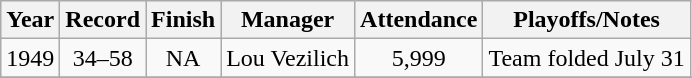<table class="wikitable">
<tr style="background: #F2F2F2;">
<th>Year</th>
<th>Record</th>
<th>Finish</th>
<th>Manager</th>
<th>Attendance</th>
<th>Playoffs/Notes</th>
</tr>
<tr align=center>
<td>1949</td>
<td>34–58</td>
<td>NA</td>
<td>Lou Vezilich</td>
<td>5,999</td>
<td>Team folded July 31</td>
</tr>
<tr align=center>
</tr>
</table>
